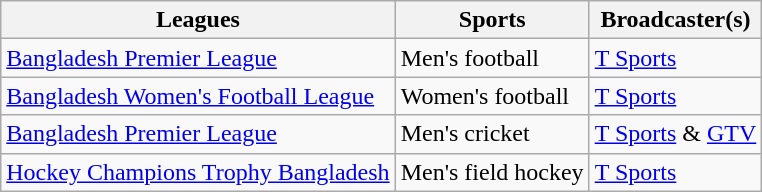<table class="wikitable">
<tr>
<th>Leagues</th>
<th>Sports</th>
<th>Broadcaster(s)</th>
</tr>
<tr>
<td><a href='#'>Bangladesh Premier League</a></td>
<td>Men's football</td>
<td><a href='#'>T Sports</a></td>
</tr>
<tr>
<td><a href='#'>Bangladesh Women's Football League</a></td>
<td>Women's football</td>
<td><a href='#'>T Sports</a></td>
</tr>
<tr>
<td><a href='#'>Bangladesh Premier League</a></td>
<td>Men's cricket</td>
<td><a href='#'>T Sports</a> & <a href='#'>GTV</a></td>
</tr>
<tr>
<td><a href='#'>Hockey Champions Trophy Bangladesh</a></td>
<td>Men's field hockey</td>
<td><a href='#'>T Sports</a></td>
</tr>
</table>
